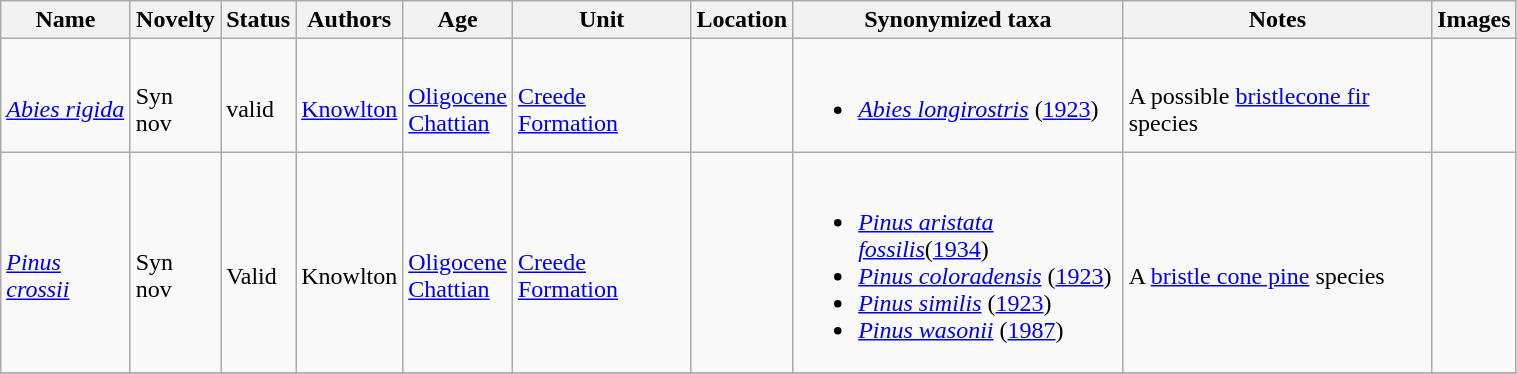<table class="wikitable sortable" align="center" width="80%">
<tr>
<th>Name</th>
<th>Novelty</th>
<th>Status</th>
<th>Authors</th>
<th>Age</th>
<th>Unit</th>
<th>Location</th>
<th>Synonymized taxa</th>
<th>Notes</th>
<th>Images</th>
</tr>
<tr>
<td><br><em><a href='#'>Abies rigida</a></em></td>
<td><br>Syn nov</td>
<td><br>valid</td>
<td><br><a href='#'>Knowlton</a></td>
<td><br><a href='#'>Oligocene</a><br><a href='#'>Chattian</a></td>
<td><br><a href='#'>Creede Formation</a></td>
<td><br><br></td>
<td><br><ul><li><em><a href='#'>Abies longirostris</a></em> (<a href='#'>1923</a>)</li></ul></td>
<td><br>A possible <a href='#'>bristlecone fir</a> species</td>
<td><br></td>
</tr>
<tr>
<td><br><em><a href='#'>Pinus crossii</a></em></td>
<td><br>Syn nov</td>
<td><br>Valid</td>
<td><br>Knowlton</td>
<td><br><a href='#'>Oligocene</a><br><a href='#'>Chattian</a></td>
<td><br><a href='#'>Creede Formation</a></td>
<td><br><br></td>
<td><br><ul><li><em><a href='#'>Pinus aristata fossilis</a></em>(<a href='#'>1934</a>)</li><li><em><a href='#'>Pinus coloradensis</a></em> (<a href='#'>1923</a>)</li><li><em><a href='#'>Pinus similis</a></em> (<a href='#'>1923</a>)</li><li><em><a href='#'>Pinus wasonii</a></em> (<a href='#'>1987</a>)</li></ul></td>
<td><br>A <a href='#'>bristle cone pine</a> species</td>
<td></td>
</tr>
<tr>
</tr>
</table>
